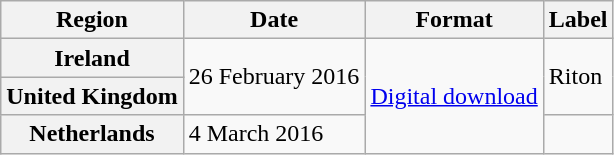<table class="wikitable plainrowheaders">
<tr>
<th scope="col">Region</th>
<th scope="col">Date</th>
<th scope="col">Format</th>
<th scope="col">Label</th>
</tr>
<tr>
<th scope="row">Ireland</th>
<td rowspan="2">26 February 2016</td>
<td rowspan="3"><a href='#'>Digital download</a></td>
<td rowspan="2">Riton</td>
</tr>
<tr>
<th scope="row">United Kingdom</th>
</tr>
<tr>
<th scope="row">Netherlands</th>
<td>4 March 2016</td>
<td></td>
</tr>
</table>
